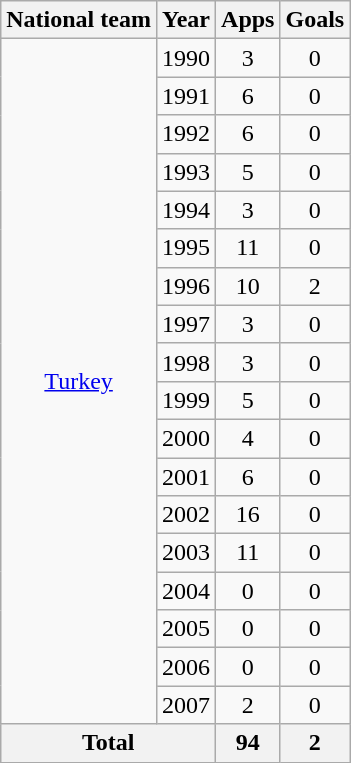<table class="wikitable" style="text-align:center">
<tr>
<th>National team</th>
<th>Year</th>
<th>Apps</th>
<th>Goals</th>
</tr>
<tr>
<td rowspan="18"><a href='#'>Turkey</a></td>
<td>1990</td>
<td>3</td>
<td>0</td>
</tr>
<tr>
<td>1991</td>
<td>6</td>
<td>0</td>
</tr>
<tr>
<td>1992</td>
<td>6</td>
<td>0</td>
</tr>
<tr>
<td>1993</td>
<td>5</td>
<td>0</td>
</tr>
<tr>
<td>1994</td>
<td>3</td>
<td>0</td>
</tr>
<tr>
<td>1995</td>
<td>11</td>
<td>0</td>
</tr>
<tr>
<td>1996</td>
<td>10</td>
<td>2</td>
</tr>
<tr>
<td>1997</td>
<td>3</td>
<td>0</td>
</tr>
<tr>
<td>1998</td>
<td>3</td>
<td>0</td>
</tr>
<tr>
<td>1999</td>
<td>5</td>
<td>0</td>
</tr>
<tr>
<td>2000</td>
<td>4</td>
<td>0</td>
</tr>
<tr>
<td>2001</td>
<td>6</td>
<td>0</td>
</tr>
<tr>
<td>2002</td>
<td>16</td>
<td>0</td>
</tr>
<tr>
<td>2003</td>
<td>11</td>
<td>0</td>
</tr>
<tr>
<td>2004</td>
<td>0</td>
<td>0</td>
</tr>
<tr>
<td>2005</td>
<td>0</td>
<td>0</td>
</tr>
<tr>
<td>2006</td>
<td>0</td>
<td>0</td>
</tr>
<tr>
<td>2007</td>
<td>2</td>
<td>0</td>
</tr>
<tr>
<th colspan="2">Total</th>
<th>94</th>
<th>2</th>
</tr>
</table>
